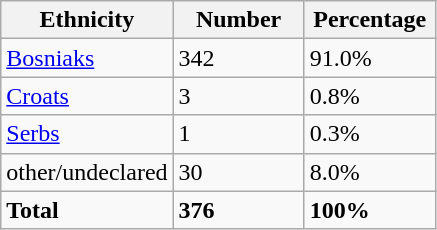<table class="wikitable">
<tr>
<th width="100px">Ethnicity</th>
<th width="80px">Number</th>
<th width="80px">Percentage</th>
</tr>
<tr>
<td><a href='#'>Bosniaks</a></td>
<td>342</td>
<td>91.0%</td>
</tr>
<tr>
<td><a href='#'>Croats</a></td>
<td>3</td>
<td>0.8%</td>
</tr>
<tr>
<td><a href='#'>Serbs</a></td>
<td>1</td>
<td>0.3%</td>
</tr>
<tr>
<td>other/undeclared</td>
<td>30</td>
<td>8.0%</td>
</tr>
<tr>
<td><strong>Total</strong></td>
<td><strong>376</strong></td>
<td><strong>100%</strong></td>
</tr>
</table>
